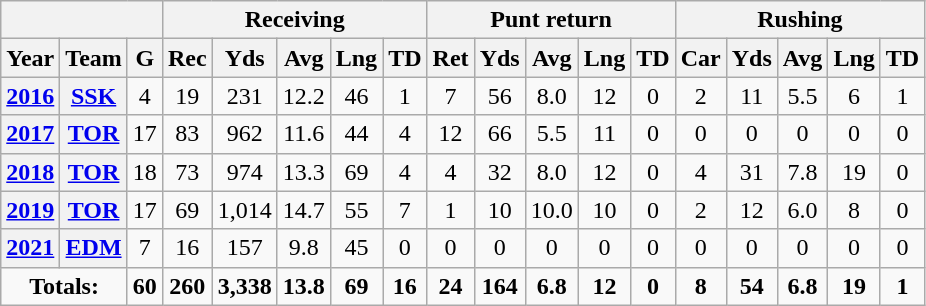<table class="wikitable">
<tr>
<th colspan="3"></th>
<th colspan="5">Receiving</th>
<th colspan="5">Punt return</th>
<th colspan="5">Rushing</th>
</tr>
<tr>
<th>Year</th>
<th>Team</th>
<th>G</th>
<th>Rec</th>
<th>Yds</th>
<th>Avg</th>
<th>Lng</th>
<th>TD</th>
<th>Ret</th>
<th>Yds</th>
<th>Avg</th>
<th>Lng</th>
<th>TD</th>
<th>Car</th>
<th>Yds</th>
<th>Avg</th>
<th>Lng</th>
<th>TD</th>
</tr>
<tr style="text-align:center;">
<th><a href='#'>2016</a></th>
<th><a href='#'>SSK</a></th>
<td>4</td>
<td>19</td>
<td>231</td>
<td>12.2</td>
<td>46</td>
<td>1</td>
<td>7</td>
<td>56</td>
<td>8.0</td>
<td>12</td>
<td>0</td>
<td>2</td>
<td>11</td>
<td>5.5</td>
<td>6</td>
<td>1</td>
</tr>
<tr style="text-align:center;">
<th><a href='#'>2017</a></th>
<th><a href='#'>TOR</a></th>
<td>17</td>
<td>83</td>
<td>962</td>
<td>11.6</td>
<td>44</td>
<td>4</td>
<td>12</td>
<td>66</td>
<td>5.5</td>
<td>11</td>
<td>0</td>
<td>0</td>
<td>0</td>
<td>0</td>
<td>0</td>
<td>0</td>
</tr>
<tr style="text-align:center;">
<th><a href='#'>2018</a></th>
<th><a href='#'>TOR</a></th>
<td>18</td>
<td>73</td>
<td>974</td>
<td>13.3</td>
<td>69</td>
<td>4</td>
<td>4</td>
<td>32</td>
<td>8.0</td>
<td>12</td>
<td>0</td>
<td>4</td>
<td>31</td>
<td>7.8</td>
<td>19</td>
<td>0</td>
</tr>
<tr style="text-align:center;">
<th><a href='#'>2019</a></th>
<th><a href='#'>TOR</a></th>
<td>17</td>
<td>69</td>
<td>1,014</td>
<td>14.7</td>
<td>55</td>
<td>7</td>
<td>1</td>
<td>10</td>
<td>10.0</td>
<td>10</td>
<td>0</td>
<td>2</td>
<td>12</td>
<td>6.0</td>
<td>8</td>
<td>0</td>
</tr>
<tr style="text-align:center;">
<th><a href='#'>2021</a></th>
<th><a href='#'>EDM</a></th>
<td>7</td>
<td>16</td>
<td>157</td>
<td>9.8</td>
<td>45</td>
<td>0</td>
<td>0</td>
<td>0</td>
<td>0</td>
<td>0</td>
<td>0</td>
<td>0</td>
<td>0</td>
<td>0</td>
<td>0</td>
<td>0</td>
</tr>
<tr style="text-align:center;">
<td colspan="2"><strong>Totals:</strong></td>
<td><strong>60</strong></td>
<td><strong>260</strong></td>
<td><strong>3,338</strong></td>
<td><strong>13.8</strong></td>
<td><strong>69</strong></td>
<td><strong>16</strong></td>
<td><strong>24</strong></td>
<td><strong>164</strong></td>
<td><strong>6.8</strong></td>
<td><strong>12</strong></td>
<td><strong>0</strong></td>
<td><strong>8</strong></td>
<td><strong>54</strong></td>
<td><strong>6.8</strong></td>
<td><strong>19</strong></td>
<td><strong>1</strong></td>
</tr>
</table>
